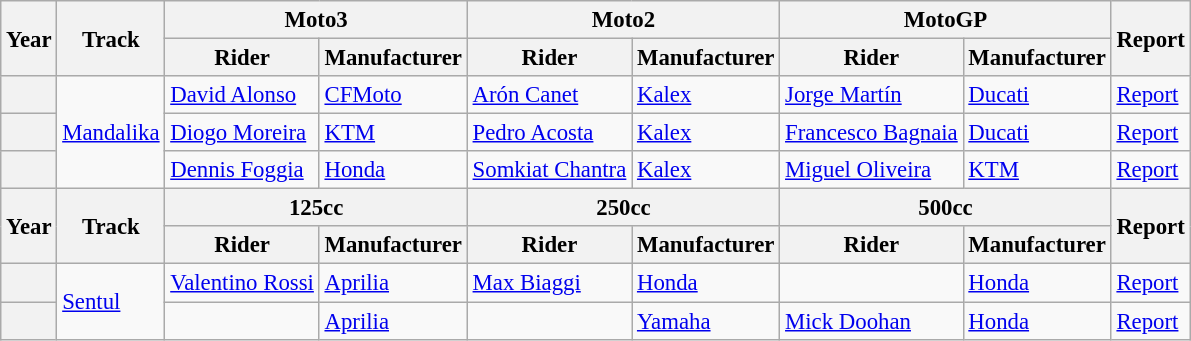<table class="wikitable" style="font-size: 95%;">
<tr>
<th rowspan=2>Year</th>
<th rowspan=2>Track</th>
<th colspan=2>Moto3</th>
<th colspan=2>Moto2</th>
<th colspan=2>MotoGP</th>
<th rowspan=2>Report</th>
</tr>
<tr>
<th>Rider</th>
<th>Manufacturer</th>
<th>Rider</th>
<th>Manufacturer</th>
<th>Rider</th>
<th>Manufacturer</th>
</tr>
<tr>
<th></th>
<td rowspan=3><a href='#'>Mandalika</a></td>
<td> <a href='#'>David Alonso</a></td>
<td><a href='#'>CFMoto</a></td>
<td> <a href='#'>Arón Canet</a></td>
<td><a href='#'>Kalex</a></td>
<td> <a href='#'>Jorge Martín</a></td>
<td><a href='#'>Ducati</a></td>
<td><a href='#'>Report</a></td>
</tr>
<tr>
<th></th>
<td> <a href='#'>Diogo Moreira</a></td>
<td><a href='#'>KTM</a></td>
<td> <a href='#'>Pedro Acosta</a></td>
<td><a href='#'>Kalex</a></td>
<td> <a href='#'>Francesco Bagnaia</a></td>
<td><a href='#'>Ducati</a></td>
<td><a href='#'>Report</a></td>
</tr>
<tr>
<th></th>
<td> <a href='#'>Dennis Foggia</a></td>
<td><a href='#'>Honda</a></td>
<td> <a href='#'>Somkiat Chantra</a></td>
<td><a href='#'>Kalex</a></td>
<td> <a href='#'>Miguel Oliveira</a></td>
<td><a href='#'>KTM</a></td>
<td><a href='#'>Report</a></td>
</tr>
<tr>
<th rowspan=2>Year</th>
<th rowspan=2>Track</th>
<th colspan=2>125cc</th>
<th colspan=2>250cc</th>
<th colspan=2>500cc</th>
<th rowspan=2>Report</th>
</tr>
<tr>
<th>Rider</th>
<th>Manufacturer</th>
<th>Rider</th>
<th>Manufacturer</th>
<th>Rider</th>
<th>Manufacturer</th>
</tr>
<tr>
<th></th>
<td rowspan="2"><a href='#'>Sentul</a></td>
<td> <a href='#'>Valentino Rossi</a></td>
<td><a href='#'>Aprilia</a></td>
<td> <a href='#'>Max Biaggi</a></td>
<td><a href='#'>Honda</a></td>
<td></td>
<td><a href='#'>Honda</a></td>
<td><a href='#'>Report</a></td>
</tr>
<tr>
<th></th>
<td></td>
<td><a href='#'>Aprilia</a></td>
<td></td>
<td><a href='#'>Yamaha</a></td>
<td> <a href='#'>Mick Doohan</a></td>
<td><a href='#'>Honda</a></td>
<td><a href='#'>Report</a></td>
</tr>
</table>
